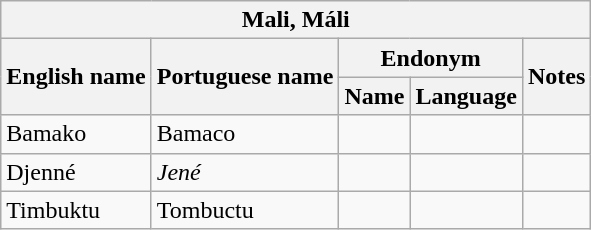<table class="wikitable sortable">
<tr>
<th colspan="5"> Mali, Máli</th>
</tr>
<tr>
<th rowspan="2">English name</th>
<th rowspan="2">Portuguese name</th>
<th colspan="2">Endonym</th>
<th rowspan="2">Notes</th>
</tr>
<tr>
<th>Name</th>
<th>Language</th>
</tr>
<tr>
<td>Bamako</td>
<td>Bamaco</td>
<td></td>
<td></td>
<td></td>
</tr>
<tr>
<td>Djenné</td>
<td><em>Jené</em></td>
<td></td>
<td></td>
<td></td>
</tr>
<tr>
<td>Timbuktu</td>
<td>Tombuctu</td>
<td></td>
<td></td>
<td></td>
</tr>
</table>
